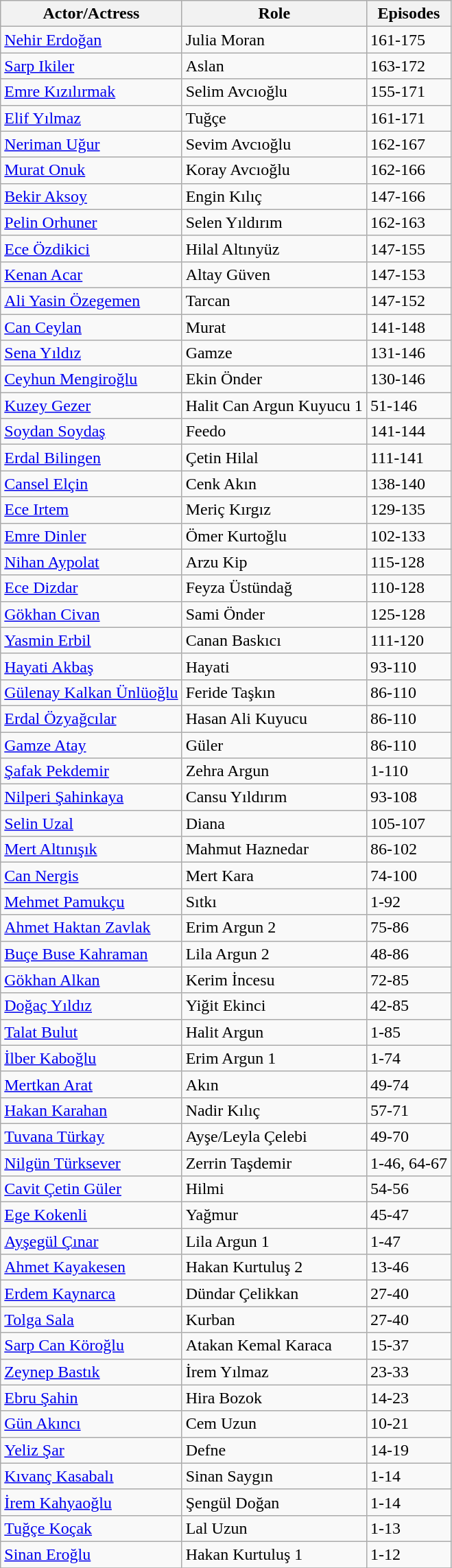<table class="wikitable" border="1">
<tr>
<th>Actor/Actress</th>
<th>Role</th>
<th>Episodes</th>
</tr>
<tr>
<td><a href='#'>Nehir Erdoğan</a></td>
<td>Julia Moran</td>
<td>161-175</td>
</tr>
<tr>
<td><a href='#'>Sarp Ikiler</a></td>
<td>Aslan</td>
<td>163-172</td>
</tr>
<tr>
<td><a href='#'>Emre Kızılırmak</a></td>
<td>Selim Avcıoğlu</td>
<td>155-171</td>
</tr>
<tr>
<td><a href='#'>Elif Yılmaz</a></td>
<td>Tuğçe</td>
<td>161-171</td>
</tr>
<tr>
<td><a href='#'>Neriman Uğur</a></td>
<td>Sevim Avcıoğlu</td>
<td>162-167</td>
</tr>
<tr>
<td><a href='#'>Murat Onuk</a></td>
<td>Koray Avcıoğlu</td>
<td>162-166</td>
</tr>
<tr>
<td><a href='#'>Bekir Aksoy</a></td>
<td>Engin Kılıç</td>
<td>147-166</td>
</tr>
<tr>
<td><a href='#'>Pelin Orhuner</a></td>
<td>Selen Yıldırım</td>
<td>162-163</td>
</tr>
<tr>
<td><a href='#'>Ece Özdikici</a></td>
<td>Hilal Altınyüz</td>
<td>147-155</td>
</tr>
<tr>
<td><a href='#'>Kenan Acar</a></td>
<td>Altay Güven</td>
<td>147-153</td>
</tr>
<tr>
<td><a href='#'>Ali Yasin Özegemen</a></td>
<td>Tarcan</td>
<td>147-152</td>
</tr>
<tr>
<td><a href='#'>Can Ceylan</a></td>
<td>Murat</td>
<td>141-148</td>
</tr>
<tr>
<td><a href='#'>Sena Yıldız</a></td>
<td>Gamze</td>
<td>131-146</td>
</tr>
<tr>
<td><a href='#'>Ceyhun Mengiroğlu</a></td>
<td>Ekin Önder</td>
<td>130-146</td>
</tr>
<tr>
<td><a href='#'>Kuzey Gezer</a></td>
<td>Halit Can Argun Kuyucu 1</td>
<td>51-146</td>
</tr>
<tr>
<td><a href='#'>Soydan Soydaş</a></td>
<td>Feedo</td>
<td>141-144</td>
</tr>
<tr>
<td><a href='#'>Erdal Bilingen</a></td>
<td>Çetin Hilal</td>
<td>111-141</td>
</tr>
<tr>
<td><a href='#'>Cansel Elçin</a></td>
<td>Cenk Akın</td>
<td>138-140</td>
</tr>
<tr>
<td><a href='#'>Ece Irtem</a></td>
<td>Meriç Kırgız</td>
<td>129-135</td>
</tr>
<tr>
<td><a href='#'>Emre Dinler</a></td>
<td>Ömer Kurtoğlu</td>
<td>102-133</td>
</tr>
<tr>
<td><a href='#'>Nihan Aypolat</a></td>
<td>Arzu Kip</td>
<td>115-128</td>
</tr>
<tr>
<td><a href='#'>Ece Dizdar</a></td>
<td>Feyza Üstündağ</td>
<td>110-128</td>
</tr>
<tr>
<td><a href='#'>Gökhan Civan</a></td>
<td>Sami Önder</td>
<td>125-128</td>
</tr>
<tr>
<td><a href='#'>Yasmin Erbil</a></td>
<td>Canan Baskıcı</td>
<td>111-120</td>
</tr>
<tr>
<td><a href='#'>Hayati Akbaş</a></td>
<td>Hayati</td>
<td>93-110</td>
</tr>
<tr>
<td><a href='#'>Gülenay Kalkan Ünlüoğlu</a></td>
<td>Feride Taşkın</td>
<td>86-110</td>
</tr>
<tr>
<td><a href='#'>Erdal Özyağcılar</a></td>
<td>Hasan Ali Kuyucu</td>
<td>86-110</td>
</tr>
<tr>
<td><a href='#'>Gamze Atay</a></td>
<td>Güler</td>
<td>86-110</td>
</tr>
<tr>
<td><a href='#'>Şafak Pekdemir</a></td>
<td>Zehra Argun</td>
<td>1-110</td>
</tr>
<tr>
<td><a href='#'>Nilperi Şahinkaya</a></td>
<td>Cansu Yıldırım</td>
<td>93-108</td>
</tr>
<tr>
<td><a href='#'>Selin Uzal</a></td>
<td>Diana</td>
<td>105-107</td>
</tr>
<tr>
<td><a href='#'>Mert Altınışık</a></td>
<td>Mahmut Haznedar</td>
<td>86-102</td>
</tr>
<tr>
<td><a href='#'>Can Nergis</a></td>
<td>Mert Kara</td>
<td>74-100</td>
</tr>
<tr>
<td><a href='#'>Mehmet Pamukçu</a></td>
<td>Sıtkı</td>
<td>1-92</td>
</tr>
<tr>
<td><a href='#'>Ahmet Haktan Zavlak</a></td>
<td>Erim Argun 2</td>
<td>75-86</td>
</tr>
<tr>
<td><a href='#'>Buçe Buse Kahraman</a></td>
<td>Lila Argun 2</td>
<td>48-86</td>
</tr>
<tr>
<td><a href='#'>Gökhan Alkan</a></td>
<td>Kerim İncesu</td>
<td>72-85</td>
</tr>
<tr>
<td><a href='#'>Doğaç Yıldız</a></td>
<td>Yiğit Ekinci</td>
<td>42-85</td>
</tr>
<tr>
<td><a href='#'>Talat Bulut</a></td>
<td>Halit Argun</td>
<td>1-85</td>
</tr>
<tr>
<td><a href='#'>İlber Kaboğlu</a></td>
<td>Erim Argun 1</td>
<td>1-74</td>
</tr>
<tr>
<td><a href='#'>Mertkan Arat</a></td>
<td>Akın</td>
<td>49-74</td>
</tr>
<tr>
<td><a href='#'>Hakan Karahan</a></td>
<td>Nadir Kılıç</td>
<td>57-71</td>
</tr>
<tr>
<td><a href='#'>Tuvana Türkay</a></td>
<td>Ayşe/Leyla Çelebi</td>
<td>49-70</td>
</tr>
<tr>
<td><a href='#'>Nilgün Türksever</a></td>
<td>Zerrin Taşdemir</td>
<td>1-46, 64-67</td>
</tr>
<tr>
<td><a href='#'>Cavit Çetin Güler</a></td>
<td>Hilmi</td>
<td>54-56</td>
</tr>
<tr>
<td><a href='#'>Ege Kokenli</a></td>
<td>Yağmur</td>
<td>45-47</td>
</tr>
<tr>
<td><a href='#'>Ayşegül Çınar</a></td>
<td>Lila Argun 1</td>
<td>1-47</td>
</tr>
<tr>
<td><a href='#'>Ahmet Kayakesen</a></td>
<td>Hakan Kurtuluş 2</td>
<td>13-46</td>
</tr>
<tr>
<td><a href='#'>Erdem Kaynarca</a></td>
<td>Dündar Çelikkan</td>
<td>27-40</td>
</tr>
<tr>
<td><a href='#'>Tolga Sala</a></td>
<td>Kurban</td>
<td>27-40</td>
</tr>
<tr>
<td><a href='#'>Sarp Can Köroğlu</a></td>
<td>Atakan Kemal Karaca</td>
<td>15-37</td>
</tr>
<tr>
<td><a href='#'>Zeynep Bastık</a></td>
<td>İrem Yılmaz</td>
<td>23-33</td>
</tr>
<tr>
<td><a href='#'>Ebru Şahin</a></td>
<td>Hira Bozok</td>
<td>14-23</td>
</tr>
<tr>
<td><a href='#'>Gün Akıncı</a></td>
<td>Cem Uzun</td>
<td>10-21</td>
</tr>
<tr>
<td><a href='#'>Yeliz Şar</a></td>
<td>Defne</td>
<td>14-19</td>
</tr>
<tr>
<td><a href='#'>Kıvanç Kasabalı</a></td>
<td>Sinan Saygın</td>
<td>1-14</td>
</tr>
<tr>
<td><a href='#'>İrem Kahyaoğlu</a></td>
<td>Şengül Doğan</td>
<td>1-14</td>
</tr>
<tr>
<td><a href='#'>Tuğçe Koçak</a></td>
<td>Lal Uzun</td>
<td>1-13</td>
</tr>
<tr>
<td><a href='#'>Sinan Eroğlu</a></td>
<td>Hakan Kurtuluş 1</td>
<td>1-12</td>
</tr>
<tr>
</tr>
</table>
